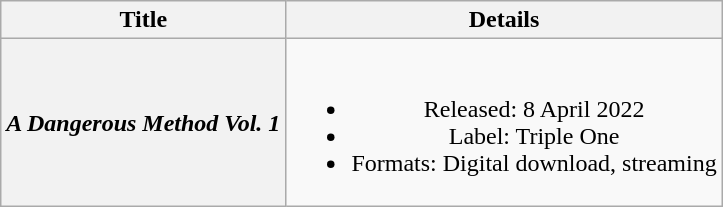<table class="wikitable plainrowheaders" style="text-align:center;">
<tr>
<th>Title</th>
<th>Details</th>
</tr>
<tr>
<th scope="row"><em>A Dangerous Method Vol. 1</em></th>
<td><br><ul><li>Released: 8 April 2022</li><li>Label: Triple One</li><li>Formats: Digital download, streaming</li></ul></td>
</tr>
</table>
